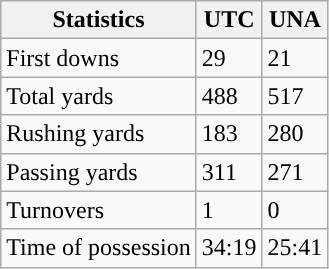<table class="wikitable" style="float: left;">
<tr>
<th>Statistics</th>
<th>UTC</th>
<th>UNA</th>
</tr>
<tr>
<td>First downs</td>
<td>29</td>
<td>21</td>
</tr>
<tr>
<td>Total yards</td>
<td>488</td>
<td>517</td>
</tr>
<tr>
<td>Rushing yards</td>
<td>183</td>
<td>280</td>
</tr>
<tr>
<td>Passing yards</td>
<td>311</td>
<td>271</td>
</tr>
<tr>
<td>Turnovers</td>
<td>1</td>
<td>0</td>
</tr>
<tr>
<td>Time of possession</td>
<td>34:19</td>
<td>25:41</td>
</tr>
</table>
